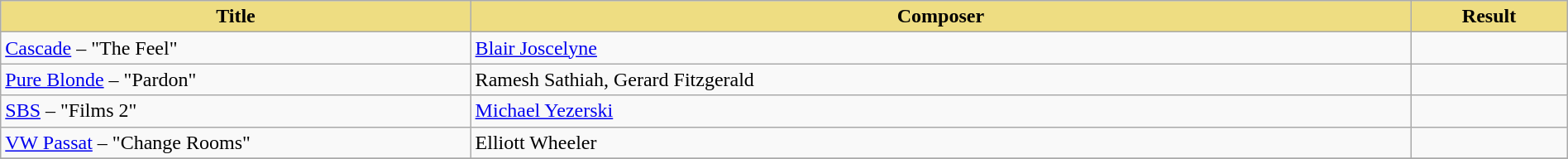<table class="wikitable" width=100%>
<tr>
<th style="width:30%;background:#EEDD82;">Title</th>
<th style="width:60%;background:#EEDD82;">Composer</th>
<th style="width:10%;background:#EEDD82;">Result<br></th>
</tr>
<tr>
<td><a href='#'>Cascade</a> – "The Feel"</td>
<td><a href='#'>Blair Joscelyne</a></td>
<td></td>
</tr>
<tr>
<td><a href='#'>Pure Blonde</a> – "Pardon"</td>
<td>Ramesh Sathiah, Gerard Fitzgerald</td>
<td></td>
</tr>
<tr>
<td><a href='#'>SBS</a> – "Films 2"</td>
<td><a href='#'>Michael Yezerski</a></td>
<td></td>
</tr>
<tr>
<td><a href='#'>VW Passat</a> – "Change Rooms"</td>
<td>Elliott Wheeler</td>
<td></td>
</tr>
<tr>
</tr>
</table>
